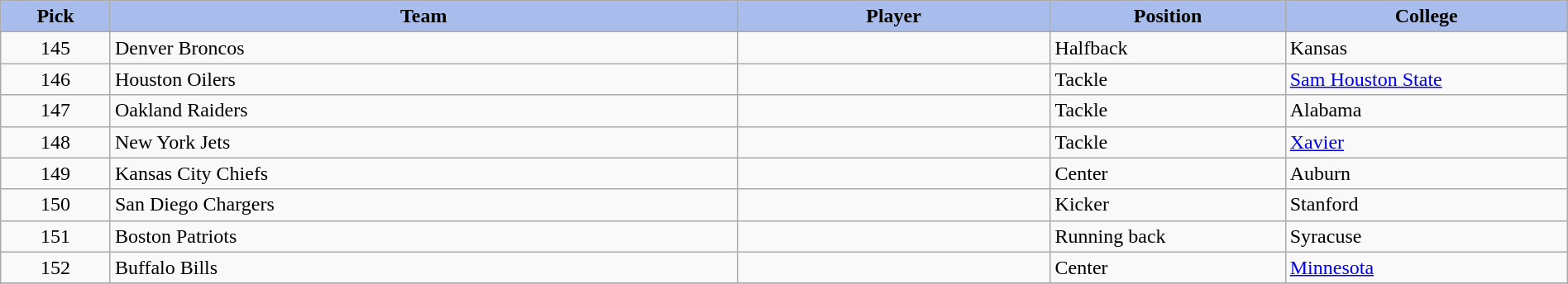<table class="wikitable sortable sortable" style="width: 100%">
<tr>
<th style="background:#A8BDEC;" width=7%>Pick</th>
<th style="background:#A8BDEC;" width=40%>Team</th>
<th style="background:#A8BDEC;" width=20%>Player</th>
<th style="background:#A8BDEC;" width=15%>Position</th>
<th style="background:#A8BDEC;" width=20%>College</th>
</tr>
<tr>
<td align=center>145</td>
<td>Denver Broncos</td>
<td></td>
<td>Halfback</td>
<td>Kansas</td>
</tr>
<tr>
<td align=center>146</td>
<td>Houston Oilers</td>
<td></td>
<td>Tackle</td>
<td><a href='#'>Sam Houston State</a></td>
</tr>
<tr>
<td align=center>147</td>
<td>Oakland Raiders</td>
<td></td>
<td>Tackle</td>
<td>Alabama</td>
</tr>
<tr>
<td align=center>148</td>
<td>New York Jets</td>
<td></td>
<td>Tackle</td>
<td><a href='#'>Xavier</a></td>
</tr>
<tr>
<td align=center>149</td>
<td>Kansas City Chiefs</td>
<td></td>
<td>Center</td>
<td>Auburn</td>
</tr>
<tr>
<td align=center>150</td>
<td>San Diego Chargers</td>
<td></td>
<td>Kicker</td>
<td>Stanford</td>
</tr>
<tr>
<td align=center>151</td>
<td>Boston Patriots</td>
<td></td>
<td>Running back</td>
<td>Syracuse</td>
</tr>
<tr>
<td align=center>152</td>
<td>Buffalo Bills</td>
<td></td>
<td>Center</td>
<td><a href='#'>Minnesota</a></td>
</tr>
<tr>
</tr>
</table>
